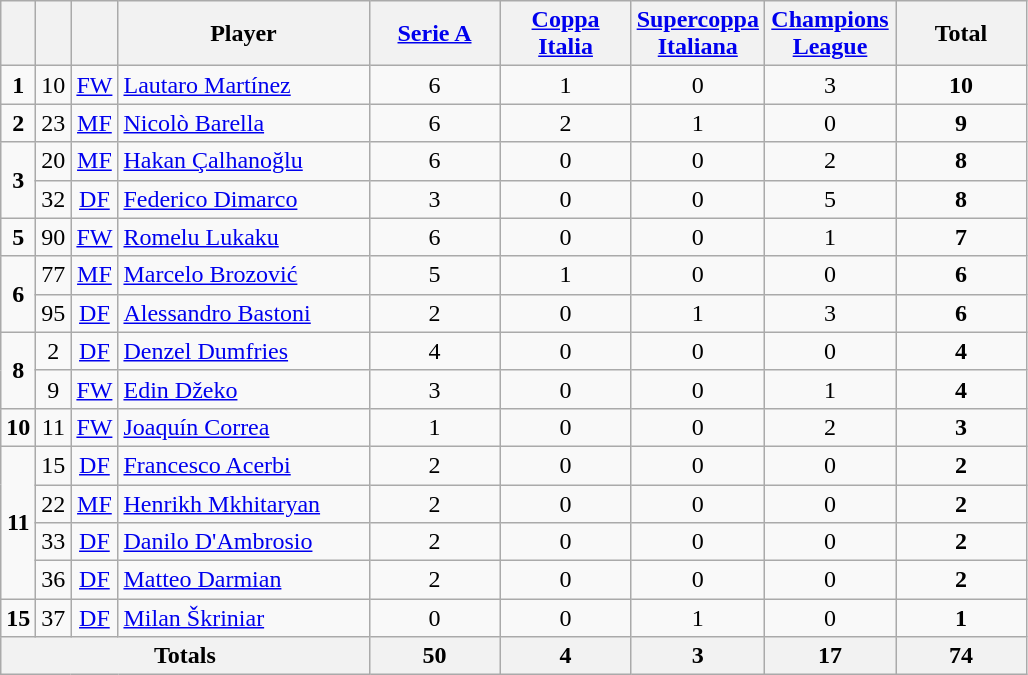<table class="wikitable" style="text-align:center">
<tr>
<th width=15></th>
<th width=15></th>
<th width=15></th>
<th width=160>Player</th>
<th width=80><a href='#'>Serie A</a></th>
<th width=80><a href='#'>Coppa Italia</a></th>
<th width=80><a href='#'>Supercoppa Italiana</a></th>
<th width=80><a href='#'>Champions League</a></th>
<th width=80>Total</th>
</tr>
<tr>
<td><strong>1</strong></td>
<td>10</td>
<td><a href='#'>FW</a></td>
<td align=left> <a href='#'>Lautaro Martínez</a></td>
<td>6</td>
<td>1</td>
<td>0</td>
<td>3</td>
<td><strong>10</strong></td>
</tr>
<tr>
<td><strong>2</strong></td>
<td>23</td>
<td><a href='#'>MF</a></td>
<td align=left> <a href='#'>Nicolò Barella</a></td>
<td>6</td>
<td>2</td>
<td>1</td>
<td>0</td>
<td><strong>9</strong></td>
</tr>
<tr>
<td rowspan="2"><strong>3</strong></td>
<td>20</td>
<td><a href='#'>MF</a></td>
<td align=left> <a href='#'>Hakan Çalhanoğlu</a></td>
<td>6</td>
<td>0</td>
<td>0</td>
<td>2</td>
<td><strong>8</strong></td>
</tr>
<tr>
<td>32</td>
<td><a href='#'>DF</a></td>
<td align=left> <a href='#'>Federico Dimarco</a></td>
<td>3</td>
<td>0</td>
<td>0</td>
<td>5</td>
<td><strong>8</strong></td>
</tr>
<tr>
<td><strong>5</strong></td>
<td>90</td>
<td><a href='#'>FW</a></td>
<td align=left> <a href='#'>Romelu Lukaku</a></td>
<td>6</td>
<td>0</td>
<td>0</td>
<td>1</td>
<td><strong>7</strong></td>
</tr>
<tr>
<td rowspan="2"><strong>6</strong></td>
<td>77</td>
<td><a href='#'>MF</a></td>
<td align=left> <a href='#'>Marcelo Brozović</a></td>
<td>5</td>
<td>1</td>
<td>0</td>
<td>0</td>
<td><strong>6</strong></td>
</tr>
<tr>
<td>95</td>
<td><a href='#'>DF</a></td>
<td align=left> <a href='#'>Alessandro Bastoni</a></td>
<td>2</td>
<td>0</td>
<td>1</td>
<td>3</td>
<td><strong>6</strong></td>
</tr>
<tr>
<td rowspan="2"><strong>8</strong></td>
<td>2</td>
<td><a href='#'>DF</a></td>
<td align=left> <a href='#'>Denzel Dumfries</a></td>
<td>4</td>
<td>0</td>
<td>0</td>
<td>0</td>
<td><strong>4</strong></td>
</tr>
<tr>
<td>9</td>
<td><a href='#'>FW</a></td>
<td align=left> <a href='#'>Edin Džeko</a></td>
<td>3</td>
<td>0</td>
<td>0</td>
<td>1</td>
<td><strong>4</strong></td>
</tr>
<tr>
<td><strong>10</strong></td>
<td>11</td>
<td><a href='#'>FW</a></td>
<td align=left> <a href='#'>Joaquín Correa</a></td>
<td>1</td>
<td>0</td>
<td>0</td>
<td>2</td>
<td><strong>3</strong></td>
</tr>
<tr>
<td rowspan="4"><strong>11</strong></td>
<td>15</td>
<td><a href='#'>DF</a></td>
<td align=left> <a href='#'>Francesco Acerbi</a></td>
<td>2</td>
<td>0</td>
<td>0</td>
<td>0</td>
<td><strong>2</strong></td>
</tr>
<tr>
<td>22</td>
<td><a href='#'>MF</a></td>
<td align=left> <a href='#'>Henrikh Mkhitaryan</a></td>
<td>2</td>
<td>0</td>
<td>0</td>
<td>0</td>
<td><strong>2</strong></td>
</tr>
<tr>
<td>33</td>
<td><a href='#'>DF</a></td>
<td align=left> <a href='#'>Danilo D'Ambrosio</a></td>
<td>2</td>
<td>0</td>
<td>0</td>
<td>0</td>
<td><strong>2</strong></td>
</tr>
<tr>
<td>36</td>
<td><a href='#'>DF</a></td>
<td align=left> <a href='#'>Matteo Darmian</a></td>
<td>2</td>
<td>0</td>
<td>0</td>
<td>0</td>
<td><strong>2</strong></td>
</tr>
<tr>
<td><strong>15</strong></td>
<td>37</td>
<td><a href='#'>DF</a></td>
<td align=left> <a href='#'>Milan Škriniar</a></td>
<td>0</td>
<td>0</td>
<td>1</td>
<td>0</td>
<td><strong>1</strong></td>
</tr>
<tr>
<th colspan=4>Totals</th>
<th>50</th>
<th>4</th>
<th>3</th>
<th>17</th>
<th>74</th>
</tr>
</table>
